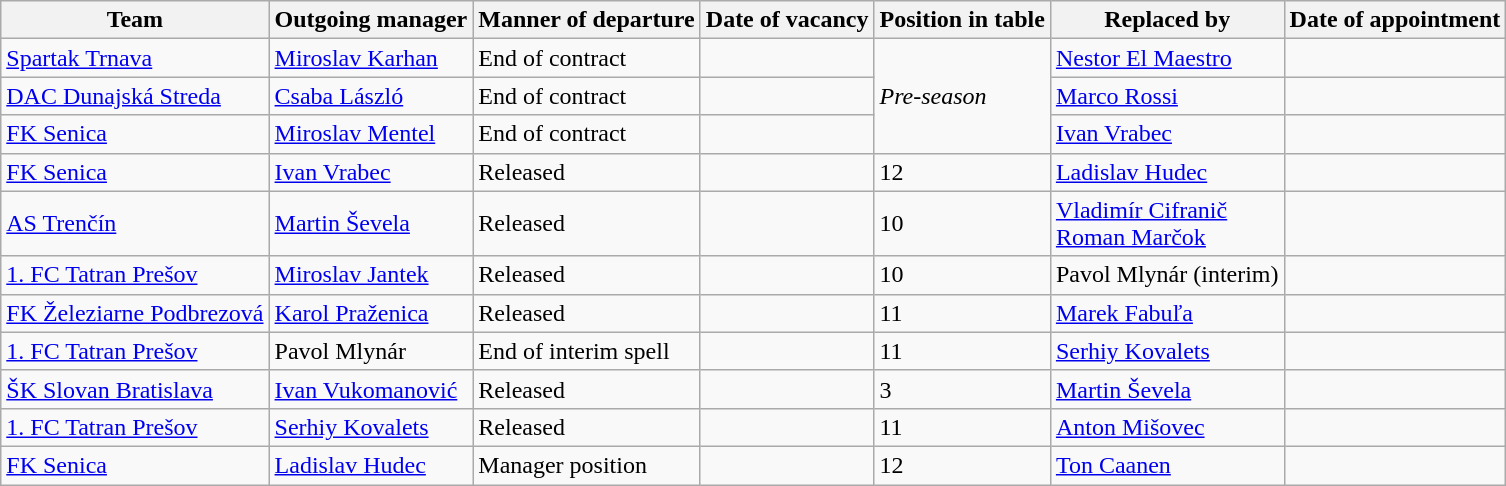<table class="wikitable sortable">
<tr>
<th>Team</th>
<th>Outgoing manager</th>
<th>Manner of departure</th>
<th>Date of vacancy</th>
<th>Position in table</th>
<th>Replaced by</th>
<th>Date of appointment</th>
</tr>
<tr>
<td><a href='#'>Spartak Trnava</a></td>
<td> <a href='#'>Miroslav Karhan</a></td>
<td>End of contract</td>
<td></td>
<td rowspan=3><em>Pre-season</em></td>
<td> <a href='#'>Nestor El Maestro</a></td>
<td></td>
</tr>
<tr>
<td><a href='#'>DAC Dunajská Streda</a></td>
<td> <a href='#'>Csaba László</a></td>
<td>End of contract</td>
<td></td>
<td> <a href='#'>Marco Rossi</a></td>
<td></td>
</tr>
<tr>
<td><a href='#'>FK Senica</a></td>
<td> <a href='#'>Miroslav Mentel</a></td>
<td>End of contract</td>
<td></td>
<td> <a href='#'>Ivan Vrabec</a></td>
<td></td>
</tr>
<tr>
<td><a href='#'>FK Senica</a></td>
<td> <a href='#'>Ivan Vrabec</a></td>
<td>Released</td>
<td></td>
<td>12</td>
<td> <a href='#'>Ladislav Hudec</a></td>
<td></td>
</tr>
<tr>
<td><a href='#'>AS Trenčín</a></td>
<td> <a href='#'>Martin Ševela</a></td>
<td>Released</td>
<td></td>
<td>10</td>
<td> <a href='#'>Vladimír Cifranič</a><br> <a href='#'>Roman Marčok</a></td>
<td></td>
</tr>
<tr>
<td><a href='#'>1. FC Tatran Prešov</a></td>
<td> <a href='#'>Miroslav Jantek</a></td>
<td>Released</td>
<td></td>
<td>10</td>
<td> Pavol Mlynár (interim)</td>
<td></td>
</tr>
<tr>
<td><a href='#'>FK Železiarne Podbrezová</a></td>
<td> <a href='#'>Karol Praženica</a></td>
<td>Released</td>
<td></td>
<td>11</td>
<td> <a href='#'>Marek Fabuľa</a></td>
<td></td>
</tr>
<tr>
<td><a href='#'>1. FC Tatran Prešov</a></td>
<td> Pavol Mlynár</td>
<td>End of interim spell</td>
<td></td>
<td>11</td>
<td> <a href='#'>Serhiy Kovalets</a></td>
<td></td>
</tr>
<tr>
<td><a href='#'>ŠK Slovan Bratislava</a></td>
<td> <a href='#'>Ivan Vukomanović</a></td>
<td>Released</td>
<td></td>
<td>3</td>
<td> <a href='#'>Martin Ševela</a></td>
<td></td>
</tr>
<tr>
<td><a href='#'>1. FC Tatran Prešov</a></td>
<td> <a href='#'>Serhiy Kovalets</a></td>
<td>Released</td>
<td></td>
<td>11</td>
<td> <a href='#'>Anton Mišovec</a></td>
<td></td>
</tr>
<tr>
<td><a href='#'>FK Senica</a></td>
<td> <a href='#'>Ladislav Hudec</a></td>
<td>Manager position</td>
<td></td>
<td>12</td>
<td> <a href='#'>Ton Caanen</a></td>
<td></td>
</tr>
</table>
